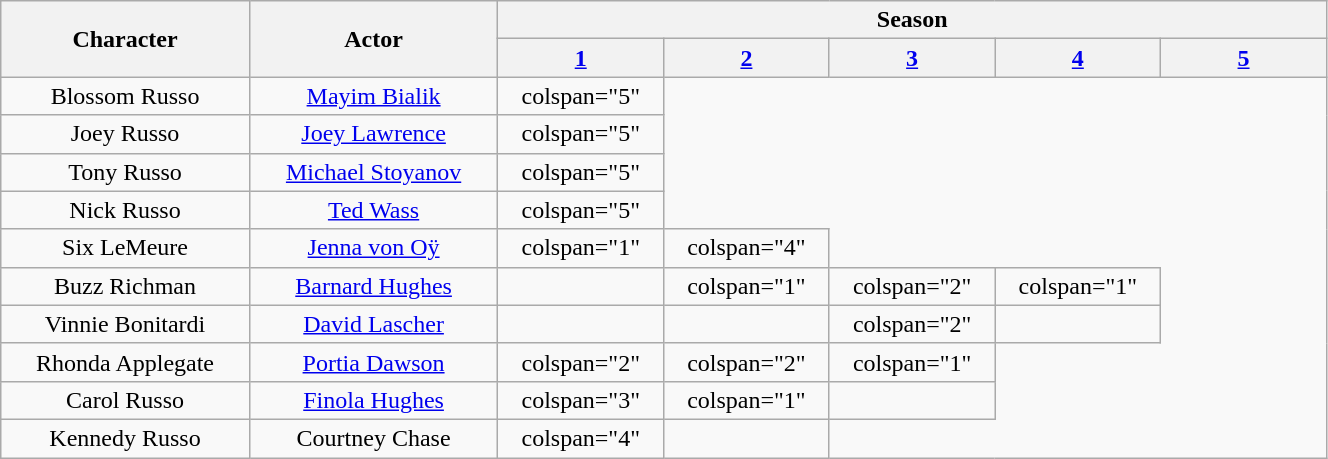<table class="wikitable" style="text-align:center; font-size=85%; width:70%;">
<tr>
<th rowspan="2" width="15%">Character</th>
<th rowspan="2" width="15%">Actor</th>
<th colspan="5">Season</th>
</tr>
<tr>
<th width="10%"><a href='#'>1</a></th>
<th width="10%"><a href='#'>2</a></th>
<th width="10%"><a href='#'>3</a></th>
<th width="10%"><a href='#'>4</a></th>
<th width="10%"><a href='#'>5</a></th>
</tr>
<tr>
<td>Blossom Russo</td>
<td><a href='#'>Mayim Bialik</a></td>
<td>colspan="5" </td>
</tr>
<tr>
<td>Joey Russo</td>
<td><a href='#'>Joey Lawrence</a></td>
<td>colspan="5" </td>
</tr>
<tr>
<td>Tony Russo</td>
<td><a href='#'>Michael Stoyanov</a></td>
<td>colspan="5" </td>
</tr>
<tr>
<td>Nick Russo</td>
<td><a href='#'>Ted Wass</a></td>
<td>colspan="5" </td>
</tr>
<tr>
<td>Six LeMeure</td>
<td><a href='#'>Jenna von Oÿ</a></td>
<td>colspan="1" </td>
<td>colspan="4" </td>
</tr>
<tr>
<td>Buzz Richman</td>
<td><a href='#'>Barnard Hughes</a></td>
<td></td>
<td>colspan="1" </td>
<td>colspan="2" </td>
<td>colspan="1" </td>
</tr>
<tr>
<td>Vinnie Bonitardi</td>
<td><a href='#'>David Lascher</a></td>
<td></td>
<td></td>
<td>colspan="2" </td>
<td></td>
</tr>
<tr>
<td>Rhonda Applegate</td>
<td><a href='#'>Portia Dawson</a></td>
<td>colspan="2" </td>
<td>colspan="2" </td>
<td>colspan="1" </td>
</tr>
<tr>
<td>Carol Russo</td>
<td><a href='#'>Finola Hughes</a></td>
<td>colspan="3" </td>
<td>colspan="1" </td>
<td></td>
</tr>
<tr>
<td>Kennedy Russo</td>
<td>Courtney Chase</td>
<td>colspan="4" </td>
<td></td>
</tr>
</table>
